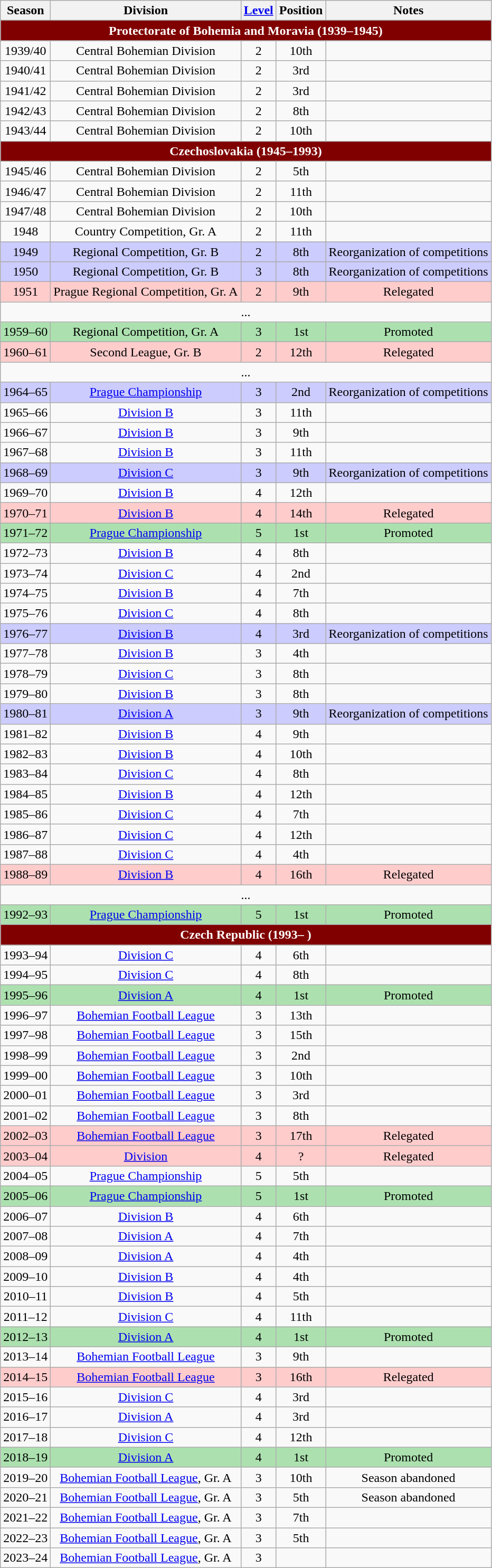<table class="wikitable" style=text-align:center>
<tr>
<th>Season</th>
<th>Division</th>
<th><a href='#'>Level</a></th>
<th>Position</th>
<th>Notes</th>
</tr>
<tr style="background:#800000; font-weight:bold; color:#FFFFFF">
<td colspan="5"><strong>Protectorate of Bohemia and Moravia (1939–1945)</strong></td>
</tr>
<tr>
<td>1939/40</td>
<td>Central Bohemian Division</td>
<td>2</td>
<td>10th</td>
<td></td>
</tr>
<tr>
<td>1940/41</td>
<td>Central Bohemian Division</td>
<td>2</td>
<td>3rd</td>
<td></td>
</tr>
<tr>
<td>1941/42</td>
<td>Central Bohemian Division</td>
<td>2</td>
<td>3rd</td>
<td></td>
</tr>
<tr>
<td>1942/43</td>
<td>Central Bohemian Division</td>
<td>2</td>
<td>8th</td>
<td></td>
</tr>
<tr>
<td>1943/44</td>
<td>Central Bohemian Division</td>
<td>2</td>
<td>10th</td>
<td></td>
</tr>
<tr style="background:#800000; font-weight:bold; color:#FFFFFF">
<td colspan="5"><strong>Czechoslovakia (1945–1993)</strong></td>
</tr>
<tr>
<td>1945/46</td>
<td>Central Bohemian Division</td>
<td>2</td>
<td>5th</td>
<td></td>
</tr>
<tr>
<td>1946/47</td>
<td>Central Bohemian Division</td>
<td>2</td>
<td>11th</td>
<td></td>
</tr>
<tr>
<td>1947/48</td>
<td>Central Bohemian Division</td>
<td>2</td>
<td>10th</td>
<td></td>
</tr>
<tr>
<td>1948</td>
<td>Country Competition, Gr. A</td>
<td>2</td>
<td>11th</td>
<td></td>
</tr>
<tr bgcolor=#ccccff>
<td>1949</td>
<td>Regional Competition, Gr. B</td>
<td>2</td>
<td>8th</td>
<td>Reorganization of competitions</td>
</tr>
<tr bgcolor=#ccccff>
<td>1950</td>
<td>Regional Competition, Gr. B</td>
<td>3</td>
<td>8th</td>
<td>Reorganization of competitions</td>
</tr>
<tr bgcolor=#FFCCCC>
<td>1951</td>
<td>Prague Regional Competition, Gr. A</td>
<td>2</td>
<td>9th</td>
<td>Relegated</td>
</tr>
<tr>
<td colspan=5>...</td>
</tr>
<tr bgcolor=#ace1af>
<td>1959–60</td>
<td>Regional Competition, Gr. A</td>
<td>3</td>
<td>1st</td>
<td>Promoted</td>
</tr>
<tr bgcolor=#FFCCCC>
<td>1960–61</td>
<td>Second League, Gr. B</td>
<td>2</td>
<td>12th</td>
<td>Relegated</td>
</tr>
<tr>
<td colspan=5>...</td>
</tr>
<tr bgcolor=#ccccff>
<td>1964–65</td>
<td><a href='#'>Prague Championship</a></td>
<td>3</td>
<td>2nd</td>
<td>Reorganization of competitions</td>
</tr>
<tr>
<td>1965–66</td>
<td><a href='#'>Division B</a></td>
<td>3</td>
<td>11th</td>
<td></td>
</tr>
<tr>
<td>1966–67</td>
<td><a href='#'>Division B</a></td>
<td>3</td>
<td>9th</td>
<td></td>
</tr>
<tr>
<td>1967–68</td>
<td><a href='#'>Division B</a></td>
<td>3</td>
<td>11th</td>
<td></td>
</tr>
<tr bgcolor=#ccccff>
<td>1968–69</td>
<td><a href='#'>Division C</a></td>
<td>3</td>
<td>9th</td>
<td>Reorganization of competitions</td>
</tr>
<tr>
<td>1969–70</td>
<td><a href='#'>Division B</a></td>
<td>4</td>
<td>12th</td>
<td></td>
</tr>
<tr bgcolor=#FFCCCC>
<td>1970–71</td>
<td><a href='#'>Division B</a></td>
<td>4</td>
<td>14th</td>
<td>Relegated</td>
</tr>
<tr bgcolor=#ace1af>
<td>1971–72</td>
<td><a href='#'>Prague Championship</a></td>
<td>5</td>
<td>1st</td>
<td>Promoted</td>
</tr>
<tr>
<td>1972–73</td>
<td><a href='#'>Division B</a></td>
<td>4</td>
<td>8th</td>
<td></td>
</tr>
<tr>
<td>1973–74</td>
<td><a href='#'>Division C</a></td>
<td>4</td>
<td>2nd</td>
<td></td>
</tr>
<tr>
<td>1974–75</td>
<td><a href='#'>Division B</a></td>
<td>4</td>
<td>7th</td>
<td></td>
</tr>
<tr>
<td>1975–76</td>
<td><a href='#'>Division C</a></td>
<td>4</td>
<td>8th</td>
<td></td>
</tr>
<tr bgcolor=#ccccff>
<td>1976–77</td>
<td><a href='#'>Division B</a></td>
<td>4</td>
<td>3rd</td>
<td>Reorganization of competitions</td>
</tr>
<tr>
<td>1977–78</td>
<td><a href='#'>Division B</a></td>
<td>3</td>
<td>4th</td>
<td></td>
</tr>
<tr>
<td>1978–79</td>
<td><a href='#'>Division C</a></td>
<td>3</td>
<td>8th</td>
<td></td>
</tr>
<tr>
<td>1979–80</td>
<td><a href='#'>Division B</a></td>
<td>3</td>
<td>8th</td>
<td></td>
</tr>
<tr bgcolor=#ccccff>
<td>1980–81</td>
<td><a href='#'>Division A</a></td>
<td>3</td>
<td>9th</td>
<td>Reorganization of competitions</td>
</tr>
<tr>
<td>1981–82</td>
<td><a href='#'>Division B</a></td>
<td>4</td>
<td>9th</td>
<td></td>
</tr>
<tr>
<td>1982–83</td>
<td><a href='#'>Division B</a></td>
<td>4</td>
<td>10th</td>
<td></td>
</tr>
<tr>
<td>1983–84</td>
<td><a href='#'>Division C</a></td>
<td>4</td>
<td>8th</td>
<td></td>
</tr>
<tr>
<td>1984–85</td>
<td><a href='#'>Division B</a></td>
<td>4</td>
<td>12th</td>
<td></td>
</tr>
<tr>
<td>1985–86</td>
<td><a href='#'>Division C</a></td>
<td>4</td>
<td>7th</td>
<td></td>
</tr>
<tr>
<td>1986–87</td>
<td><a href='#'>Division C</a></td>
<td>4</td>
<td>12th</td>
<td></td>
</tr>
<tr>
<td>1987–88</td>
<td><a href='#'>Division C</a></td>
<td>4</td>
<td>4th</td>
<td></td>
</tr>
<tr bgcolor=#FFCCCC>
<td>1988–89</td>
<td><a href='#'>Division B</a></td>
<td>4</td>
<td>16th</td>
<td>Relegated</td>
</tr>
<tr>
<td colspan=5>...</td>
</tr>
<tr bgcolor=#ace1af>
<td>1992–93</td>
<td><a href='#'>Prague Championship</a></td>
<td>5</td>
<td>1st</td>
<td>Promoted</td>
</tr>
<tr style="background:#800000; font-weight:bold; color:#FFFFFF">
<td colspan="5"><strong>Czech Republic (1993– )</strong></td>
</tr>
<tr>
<td>1993–94</td>
<td><a href='#'>Division C</a></td>
<td>4</td>
<td>6th</td>
<td></td>
</tr>
<tr>
<td>1994–95</td>
<td><a href='#'>Division C</a></td>
<td>4</td>
<td>8th</td>
<td></td>
</tr>
<tr bgcolor=#ace1af>
<td>1995–96</td>
<td><a href='#'>Division A</a></td>
<td>4</td>
<td>1st</td>
<td>Promoted</td>
</tr>
<tr>
<td>1996–97</td>
<td><a href='#'>Bohemian Football League</a></td>
<td>3</td>
<td>13th</td>
<td></td>
</tr>
<tr>
<td>1997–98</td>
<td><a href='#'>Bohemian Football League</a></td>
<td>3</td>
<td>15th</td>
<td></td>
</tr>
<tr>
<td>1998–99</td>
<td><a href='#'>Bohemian Football League</a></td>
<td>3</td>
<td>2nd</td>
<td></td>
</tr>
<tr>
<td>1999–00</td>
<td><a href='#'>Bohemian Football League</a></td>
<td>3</td>
<td>10th</td>
<td></td>
</tr>
<tr>
<td>2000–01</td>
<td><a href='#'>Bohemian Football League</a></td>
<td>3</td>
<td>3rd</td>
<td></td>
</tr>
<tr>
<td>2001–02</td>
<td><a href='#'>Bohemian Football League</a></td>
<td>3</td>
<td>8th</td>
<td></td>
</tr>
<tr bgcolor=#FFCCCC>
<td>2002–03</td>
<td><a href='#'>Bohemian Football League</a></td>
<td>3</td>
<td>17th</td>
<td>Relegated</td>
</tr>
<tr bgcolor=#FFCCCC>
<td>2003–04</td>
<td><a href='#'>Division</a></td>
<td>4</td>
<td>?</td>
<td>Relegated</td>
</tr>
<tr>
<td>2004–05</td>
<td><a href='#'>Prague Championship</a></td>
<td>5</td>
<td>5th</td>
<td></td>
</tr>
<tr bgcolor=#ace1af>
<td>2005–06</td>
<td><a href='#'>Prague Championship</a></td>
<td>5</td>
<td>1st</td>
<td>Promoted</td>
</tr>
<tr>
<td>2006–07</td>
<td><a href='#'>Division B</a></td>
<td>4</td>
<td>6th</td>
<td></td>
</tr>
<tr>
<td>2007–08</td>
<td><a href='#'>Division A</a></td>
<td>4</td>
<td>7th</td>
<td></td>
</tr>
<tr>
<td>2008–09</td>
<td><a href='#'>Division A</a></td>
<td>4</td>
<td>4th</td>
<td></td>
</tr>
<tr>
<td>2009–10</td>
<td><a href='#'>Division B</a></td>
<td>4</td>
<td>4th</td>
<td></td>
</tr>
<tr>
<td>2010–11</td>
<td><a href='#'>Division B</a></td>
<td>4</td>
<td>5th</td>
<td></td>
</tr>
<tr>
<td>2011–12</td>
<td><a href='#'>Division C</a></td>
<td>4</td>
<td>11th</td>
<td></td>
</tr>
<tr bgcolor=#ace1af>
<td>2012–13</td>
<td><a href='#'>Division A</a></td>
<td>4</td>
<td>1st</td>
<td>Promoted</td>
</tr>
<tr>
<td>2013–14</td>
<td><a href='#'>Bohemian Football League</a></td>
<td>3</td>
<td>9th</td>
<td></td>
</tr>
<tr bgcolor=#FFCCCC>
<td>2014–15</td>
<td><a href='#'>Bohemian Football League</a></td>
<td>3</td>
<td>16th</td>
<td>Relegated</td>
</tr>
<tr>
<td>2015–16</td>
<td><a href='#'>Division C</a></td>
<td>4</td>
<td>3rd</td>
<td></td>
</tr>
<tr>
<td>2016–17</td>
<td><a href='#'>Division A</a></td>
<td>4</td>
<td>3rd</td>
<td></td>
</tr>
<tr>
<td>2017–18</td>
<td><a href='#'>Division C</a></td>
<td>4</td>
<td>12th</td>
<td></td>
</tr>
<tr bgcolor=#ace1af>
<td>2018–19</td>
<td><a href='#'>Division A</a></td>
<td>4</td>
<td>1st</td>
<td>Promoted</td>
</tr>
<tr>
<td>2019–20</td>
<td><a href='#'>Bohemian Football League</a>, Gr. A</td>
<td>3</td>
<td>10th</td>
<td>Season abandoned</td>
</tr>
<tr>
<td>2020–21</td>
<td><a href='#'>Bohemian Football League</a>, Gr. A</td>
<td>3</td>
<td>5th</td>
<td>Season abandoned</td>
</tr>
<tr>
<td>2021–22</td>
<td><a href='#'>Bohemian Football League</a>, Gr. A</td>
<td>3</td>
<td>7th</td>
<td></td>
</tr>
<tr>
<td>2022–23</td>
<td><a href='#'>Bohemian Football League</a>, Gr. A</td>
<td>3</td>
<td>5th</td>
<td></td>
</tr>
<tr>
<td>2023–24</td>
<td><a href='#'>Bohemian Football League</a>, Gr. A</td>
<td>3</td>
<td></td>
<td></td>
</tr>
</table>
